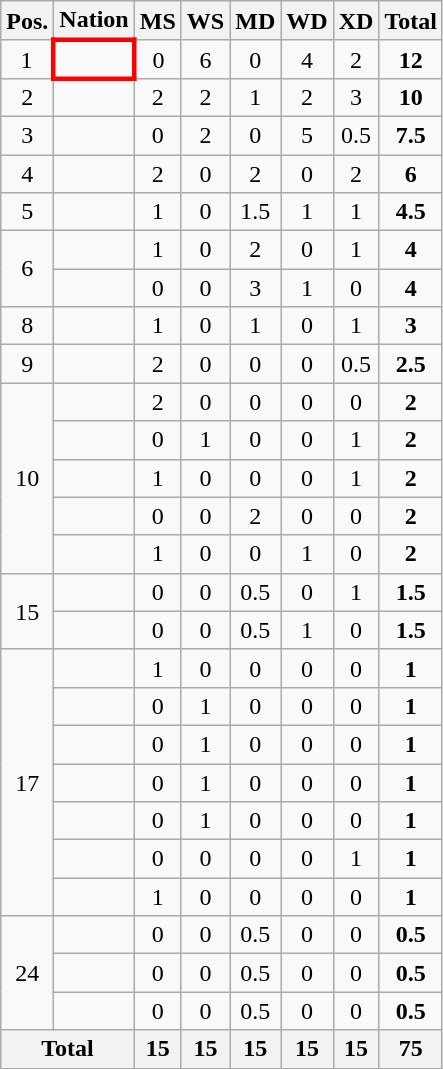<table class="wikitable" style="text-align:center">
<tr>
<th>Pos.</th>
<th>Nation</th>
<th>MS</th>
<th>WS</th>
<th>MD</th>
<th>WD</th>
<th>XD</th>
<th>Total</th>
</tr>
<tr>
<td>1</td>
<td align="left" style="border: 3px solid red"><strong></strong></td>
<td>0</td>
<td>6</td>
<td>0</td>
<td>4</td>
<td>2</td>
<td><strong>12</strong></td>
</tr>
<tr>
<td>2</td>
<td align="left"></td>
<td>2</td>
<td>2</td>
<td>1</td>
<td>2</td>
<td>3</td>
<td><strong>10</strong></td>
</tr>
<tr>
<td>3</td>
<td align="left"></td>
<td>0</td>
<td>2</td>
<td>0</td>
<td>5</td>
<td>0.5</td>
<td><strong>7.5</strong></td>
</tr>
<tr>
<td>4</td>
<td align="left"></td>
<td>2</td>
<td>0</td>
<td>2</td>
<td>0</td>
<td>2</td>
<td><strong>6</strong></td>
</tr>
<tr>
<td>5</td>
<td align="left"></td>
<td>1</td>
<td>0</td>
<td>1.5</td>
<td>1</td>
<td>1</td>
<td><strong>4.5</strong></td>
</tr>
<tr>
<td rowspan="2">6</td>
<td align="left"></td>
<td>1</td>
<td>0</td>
<td>2</td>
<td>0</td>
<td>1</td>
<td><strong>4</strong></td>
</tr>
<tr>
<td align="left"></td>
<td>0</td>
<td>0</td>
<td>3</td>
<td>1</td>
<td>0</td>
<td><strong>4</strong></td>
</tr>
<tr>
<td>8</td>
<td align="left"></td>
<td>1</td>
<td>0</td>
<td>1</td>
<td>0</td>
<td>1</td>
<td><strong>3</strong></td>
</tr>
<tr>
<td>9</td>
<td align="left"></td>
<td>2</td>
<td>0</td>
<td>0</td>
<td>0</td>
<td>0.5</td>
<td><strong>2.5</strong></td>
</tr>
<tr>
<td rowspan="5">10</td>
<td align="left"></td>
<td>2</td>
<td>0</td>
<td>0</td>
<td>0</td>
<td>0</td>
<td><strong>2</strong></td>
</tr>
<tr>
<td align="left"></td>
<td>0</td>
<td>1</td>
<td>0</td>
<td>0</td>
<td>1</td>
<td><strong>2</strong></td>
</tr>
<tr>
<td align="left"></td>
<td>1</td>
<td>0</td>
<td>0</td>
<td>0</td>
<td>1</td>
<td><strong>2</strong></td>
</tr>
<tr>
<td align="left"></td>
<td>0</td>
<td>0</td>
<td>2</td>
<td>0</td>
<td>0</td>
<td><strong>2</strong></td>
</tr>
<tr>
<td align="left"></td>
<td>1</td>
<td>0</td>
<td>0</td>
<td>1</td>
<td>0</td>
<td><strong>2</strong></td>
</tr>
<tr>
<td rowspan="2">15</td>
<td align="left"></td>
<td>0</td>
<td>0</td>
<td>0.5</td>
<td>0</td>
<td>1</td>
<td><strong>1.5</strong></td>
</tr>
<tr>
<td align="left"></td>
<td>0</td>
<td>0</td>
<td>0.5</td>
<td>1</td>
<td>0</td>
<td><strong>1.5</strong></td>
</tr>
<tr>
<td rowspan="7">17</td>
<td align="left"></td>
<td>1</td>
<td>0</td>
<td>0</td>
<td>0</td>
<td>0</td>
<td><strong>1</strong></td>
</tr>
<tr>
<td align="left"></td>
<td>0</td>
<td>1</td>
<td>0</td>
<td>0</td>
<td>0</td>
<td><strong>1</strong></td>
</tr>
<tr>
<td align="left"></td>
<td>0</td>
<td>1</td>
<td>0</td>
<td>0</td>
<td>0</td>
<td><strong>1</strong></td>
</tr>
<tr>
<td align="left"></td>
<td>0</td>
<td>1</td>
<td>0</td>
<td>0</td>
<td>0</td>
<td><strong>1</strong></td>
</tr>
<tr>
<td align="left"></td>
<td>0</td>
<td>1</td>
<td>0</td>
<td>0</td>
<td>0</td>
<td><strong>1</strong></td>
</tr>
<tr>
<td align="left"></td>
<td>0</td>
<td>0</td>
<td>0</td>
<td>0</td>
<td>1</td>
<td><strong>1</strong></td>
</tr>
<tr>
<td align="left"></td>
<td>1</td>
<td>0</td>
<td>0</td>
<td>0</td>
<td>0</td>
<td><strong>1</strong></td>
</tr>
<tr>
<td rowspan="3">24</td>
<td align="left"></td>
<td>0</td>
<td>0</td>
<td>0.5</td>
<td>0</td>
<td>0</td>
<td><strong>0.5</strong></td>
</tr>
<tr>
<td align="left"></td>
<td>0</td>
<td>0</td>
<td>0.5</td>
<td>0</td>
<td>0</td>
<td><strong>0.5</strong></td>
</tr>
<tr>
<td align="left"></td>
<td>0</td>
<td>0</td>
<td>0.5</td>
<td>0</td>
<td>0</td>
<td><strong>0.5</strong></td>
</tr>
<tr>
<th colspan="2">Total</th>
<th>15</th>
<th>15</th>
<th>15</th>
<th>15</th>
<th>15</th>
<th>75</th>
</tr>
</table>
